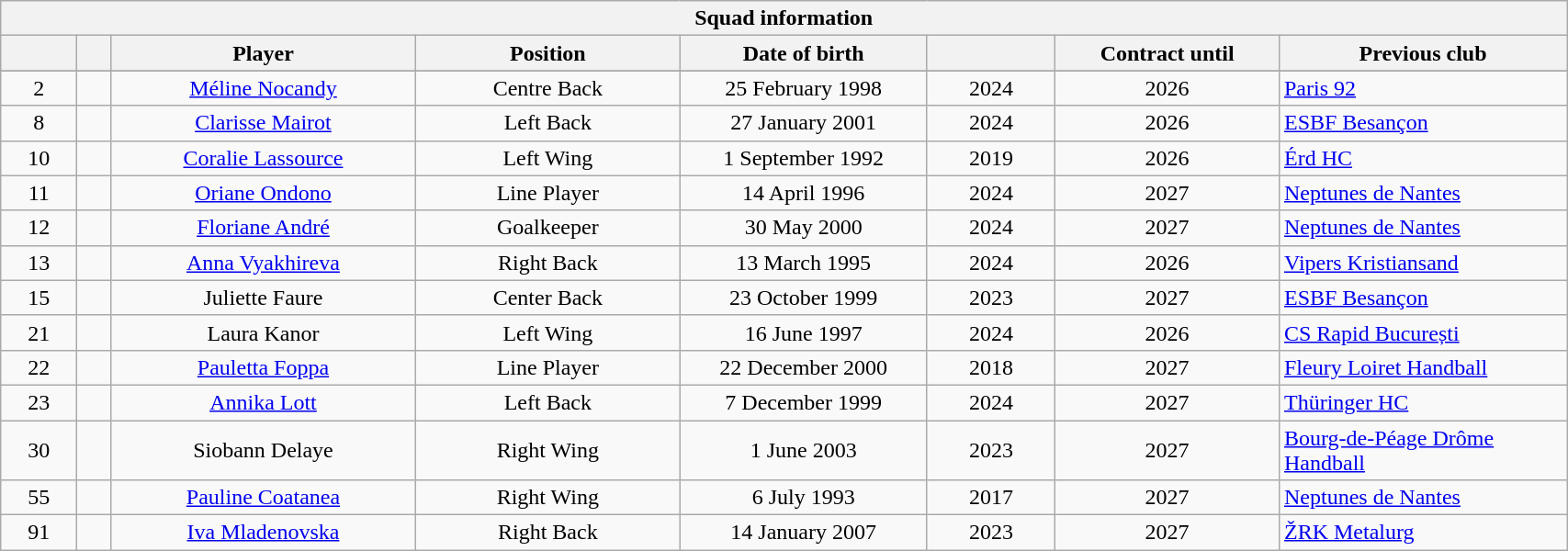<table class="wikitable mw-collapsible mw-collapsed" style="width:90%; font-size:100%">
<tr>
<th colspan="8">Squad information</th>
</tr>
<tr>
<th width="5"></th>
<th width="3"></th>
<th width="20">Player</th>
<th width="10">Position</th>
<th width="15">Date of birth</th>
<th width="5"></th>
<th width="5">Contract until</th>
<th width="15">Previous club</th>
</tr>
<tr>
</tr>
<tr>
<td style="text-align: center;">2</td>
<td style="text-align: center;"></td>
<td style="text-align: center;"><a href='#'>Méline Nocandy</a></td>
<td style="text-align: center;">Centre Back</td>
<td style="text-align: center;">25 February 1998</td>
<td style="text-align: center;">2024</td>
<td style="text-align: center;">2026</td>
<td> <a href='#'>Paris 92</a></td>
</tr>
<tr>
<td style="text-align: center;">8</td>
<td style="text-align: center;"></td>
<td style="text-align: center;"><a href='#'>Clarisse Mairot</a></td>
<td style="text-align: center;">Left Back</td>
<td style="text-align: center;">27 January 2001</td>
<td style="text-align: center;">2024</td>
<td style="text-align: center;">2026</td>
<td> <a href='#'>ESBF Besançon</a></td>
</tr>
<tr>
<td style="text-align: center;">10</td>
<td style="text-align: center;"></td>
<td style="text-align: center;"><a href='#'>Coralie Lassource</a></td>
<td style="text-align: center;">Left Wing</td>
<td style="text-align: center;">1 September 1992</td>
<td style="text-align: center;">2019</td>
<td style="text-align: center;">2026</td>
<td> <a href='#'>Érd HC</a></td>
</tr>
<tr>
<td style="text-align: center;">11</td>
<td style="text-align: center;"></td>
<td style="text-align: center;"><a href='#'>Oriane Ondono</a></td>
<td style="text-align: center;">Line Player</td>
<td style="text-align: center;">14 April 1996</td>
<td style="text-align: center;">2024</td>
<td style="text-align: center;">2027</td>
<td> <a href='#'>Neptunes de Nantes</a></td>
</tr>
<tr>
<td style="text-align: center;">12</td>
<td style="text-align: center;"></td>
<td style="text-align: center;"><a href='#'>Floriane André</a></td>
<td style="text-align: center;">Goalkeeper</td>
<td style="text-align: center;">30 May 2000</td>
<td style="text-align: center;">2024</td>
<td style="text-align: center;">2027</td>
<td> <a href='#'>Neptunes de Nantes</a></td>
</tr>
<tr>
<td style="text-align: center;">13</td>
<td style="text-align: center;"></td>
<td style="text-align: center;"><a href='#'>Anna Vyakhireva</a></td>
<td style="text-align: center;">Right Back</td>
<td style="text-align: center;">13 March 1995</td>
<td style="text-align: center;">2024</td>
<td style="text-align: center;">2026</td>
<td> <a href='#'>Vipers Kristiansand</a></td>
</tr>
<tr>
<td style="text-align: center;">15</td>
<td style="text-align: center;"></td>
<td style="text-align: center;">Juliette Faure</td>
<td style="text-align: center;">Center Back</td>
<td style="text-align: center;">23 October 1999</td>
<td style="text-align: center;">2023</td>
<td style="text-align: center;">2027</td>
<td> <a href='#'>ESBF Besançon</a></td>
</tr>
<tr>
<td style="text-align: center;">21</td>
<td style="text-align: center;"></td>
<td style="text-align: center;">Laura Kanor</td>
<td style="text-align: center;">Left Wing</td>
<td style="text-align: center;">16 June 1997</td>
<td style="text-align: center;">2024</td>
<td style="text-align: center;">2026</td>
<td> <a href='#'>CS Rapid București</a></td>
</tr>
<tr>
<td style="text-align: center;">22</td>
<td style="text-align: center;"></td>
<td style="text-align: center;"><a href='#'>Pauletta Foppa</a></td>
<td style="text-align: center;">Line Player</td>
<td style="text-align: center;">22 December 2000</td>
<td style="text-align: center;">2018</td>
<td style="text-align: center;">2027</td>
<td> <a href='#'>Fleury Loiret Handball</a></td>
</tr>
<tr>
<td style="text-align: center;">23</td>
<td style="text-align: center;"></td>
<td style="text-align: center;"><a href='#'>Annika Lott</a></td>
<td style="text-align: center;">Left Back</td>
<td style="text-align: center;">7 December 1999</td>
<td style="text-align: center;">2024</td>
<td style="text-align: center;">2027</td>
<td> <a href='#'>Thüringer HC</a></td>
</tr>
<tr>
<td style="text-align: center;">30</td>
<td style="text-align: center;"></td>
<td style="text-align: center;">Siobann Delaye</td>
<td style="text-align: center;">Right Wing</td>
<td style="text-align: center;">1 June 2003</td>
<td style="text-align: center;">2023</td>
<td style="text-align: center;">2027</td>
<td> <a href='#'>Bourg-de-Péage Drôme Handball</a></td>
</tr>
<tr>
<td style="text-align: center;">55</td>
<td style="text-align: center;"></td>
<td style="text-align: center;"><a href='#'>Pauline Coatanea</a></td>
<td style="text-align: center;">Right Wing</td>
<td style="text-align: center;">6 July 1993</td>
<td style="text-align: center;">2017</td>
<td style="text-align: center;">2027</td>
<td> <a href='#'>Neptunes de Nantes</a></td>
</tr>
<tr>
<td style="text-align: center;">91</td>
<td style="text-align: center;"></td>
<td style="text-align: center;"><a href='#'>Iva Mladenovska</a></td>
<td style="text-align: center;">Right Back</td>
<td style="text-align: center;">14 January 2007</td>
<td style="text-align: center;">2023</td>
<td style="text-align: center;">2027</td>
<td> <a href='#'>ŽRK Metalurg</a></td>
</tr>
</table>
